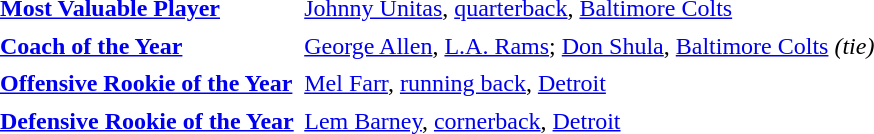<table cellpadding="3" cellspacing="1">
<tr>
<td><strong><a href='#'>Most Valuable Player</a></strong></td>
<td><a href='#'>Johnny Unitas</a>, <a href='#'>quarterback</a>, <a href='#'>Baltimore Colts</a></td>
</tr>
<tr>
<td><strong><a href='#'>Coach of the Year</a></strong></td>
<td><a href='#'>George Allen</a>, <a href='#'>L.A. Rams</a>;  <a href='#'>Don Shula</a>, <a href='#'>Baltimore Colts</a> <em>(tie)</em></td>
</tr>
<tr>
<td><strong><a href='#'>Offensive Rookie of the Year</a></strong></td>
<td><a href='#'>Mel Farr</a>, <a href='#'>running back</a>, <a href='#'>Detroit</a></td>
</tr>
<tr>
<td><strong><a href='#'>Defensive Rookie of the Year</a></strong></td>
<td><a href='#'>Lem Barney</a>, <a href='#'>cornerback</a>, <a href='#'>Detroit</a></td>
</tr>
</table>
